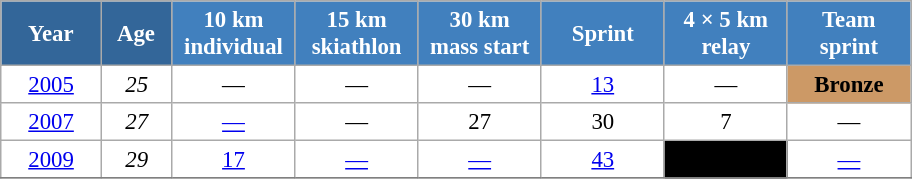<table class="wikitable" style="font-size:95%; text-align:center; border:grey solid 1px; border-collapse:collapse; background:#ffffff;">
<tr>
<th style="background-color:#369; color:white; width:60px;"> Year </th>
<th style="background-color:#369; color:white; width:40px;"> Age </th>
<th style="background-color:#4180be; color:white; width:75px;"> 10 km <br> individual </th>
<th style="background-color:#4180be; color:white; width:75px;"> 15 km <br> skiathlon </th>
<th style="background-color:#4180be; color:white; width:75px;"> 30 km <br> mass start </th>
<th style="background-color:#4180be; color:white; width:75px;"> Sprint </th>
<th style="background-color:#4180be; color:white; width:75px;"> 4 × 5 km <br> relay </th>
<th style="background-color:#4180be; color:white; width:75px;"> Team <br> sprint </th>
</tr>
<tr>
<td><a href='#'>2005</a></td>
<td><em>25</em></td>
<td>—</td>
<td>—</td>
<td>—</td>
<td><a href='#'>13</a></td>
<td>—</td>
<td bgcolor="cc9966"><strong>Bronze</strong></td>
</tr>
<tr>
<td><a href='#'>2007</a></td>
<td><em>27</em></td>
<td><a href='#'>—</a></td>
<td>—</td>
<td>27</td>
<td>30</td>
<td>7</td>
<td>—</td>
</tr>
<tr>
<td><a href='#'>2009</a></td>
<td><em>29</em></td>
<td><a href='#'>17</a></td>
<td><a href='#'>—</a></td>
<td><a href='#'>—</a></td>
<td><a href='#'>43</a></td>
<td style="background:#000; color:#fff;"><a href='#'><span></span></a></td>
<td><a href='#'>—</a></td>
</tr>
<tr>
</tr>
</table>
